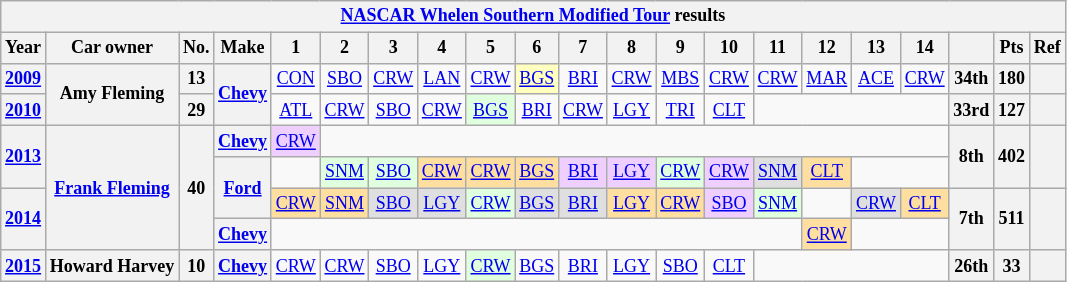<table class="wikitable" style="text-align:center; font-size:75%">
<tr>
<th colspan=21><a href='#'>NASCAR Whelen Southern Modified Tour</a> results</th>
</tr>
<tr>
<th>Year</th>
<th>Car owner</th>
<th>No.</th>
<th>Make</th>
<th>1</th>
<th>2</th>
<th>3</th>
<th>4</th>
<th>5</th>
<th>6</th>
<th>7</th>
<th>8</th>
<th>9</th>
<th>10</th>
<th>11</th>
<th>12</th>
<th>13</th>
<th>14</th>
<th></th>
<th>Pts</th>
<th>Ref</th>
</tr>
<tr>
<th><a href='#'>2009</a></th>
<th rowspan=2>Amy Fleming</th>
<th>13</th>
<th rowspan=2><a href='#'>Chevy</a></th>
<td><a href='#'>CON</a></td>
<td><a href='#'>SBO</a></td>
<td><a href='#'>CRW</a></td>
<td><a href='#'>LAN</a></td>
<td><a href='#'>CRW</a></td>
<td style="background:#FFFFBF;"><a href='#'>BGS</a><br></td>
<td><a href='#'>BRI</a></td>
<td><a href='#'>CRW</a></td>
<td><a href='#'>MBS</a></td>
<td><a href='#'>CRW</a></td>
<td><a href='#'>CRW</a></td>
<td><a href='#'>MAR</a></td>
<td><a href='#'>ACE</a></td>
<td><a href='#'>CRW</a></td>
<th>34th</th>
<th>180</th>
<th></th>
</tr>
<tr>
<th><a href='#'>2010</a></th>
<th>29</th>
<td><a href='#'>ATL</a></td>
<td><a href='#'>CRW</a></td>
<td><a href='#'>SBO</a></td>
<td><a href='#'>CRW</a></td>
<td style="background:#DFFFDF;"><a href='#'>BGS</a><br></td>
<td><a href='#'>BRI</a></td>
<td><a href='#'>CRW</a></td>
<td><a href='#'>LGY</a></td>
<td><a href='#'>TRI</a></td>
<td><a href='#'>CLT</a></td>
<td colspan=4></td>
<th>33rd</th>
<th>127</th>
<th></th>
</tr>
<tr>
<th rowspan=2><a href='#'>2013</a></th>
<th rowspan=4><a href='#'>Frank Fleming</a></th>
<th rowspan=4>40</th>
<th><a href='#'>Chevy</a></th>
<td style="background:#EFCFFF;"><a href='#'>CRW</a><br></td>
<td colspan=13></td>
<th rowspan=2>8th</th>
<th rowspan=2>402</th>
<th rowspan=2></th>
</tr>
<tr>
<th rowspan=2><a href='#'>Ford</a></th>
<td></td>
<td style="background:#DFFFDF;"><a href='#'>SNM</a><br></td>
<td style="background:#DFFFDF;"><a href='#'>SBO</a><br></td>
<td style="background:#FFDF9F;"><a href='#'>CRW</a><br></td>
<td style="background:#FFDF9F;"><a href='#'>CRW</a><br></td>
<td style="background:#FFDF9F;"><a href='#'>BGS</a><br></td>
<td style="background:#EFCFFF;"><a href='#'>BRI</a><br></td>
<td style="background:#EFCFFF;"><a href='#'>LGY</a><br></td>
<td style="background:#DFFFDF;"><a href='#'>CRW</a><br></td>
<td style="background:#EFCFFF;"><a href='#'>CRW</a><br></td>
<td style="background:#DFDFDF;"><a href='#'>SNM</a><br></td>
<td style="background:#FFDF9F;"><a href='#'>CLT</a><br></td>
<td colspan=2></td>
</tr>
<tr>
<th rowspan=2><a href='#'>2014</a></th>
<td style="background:#FFDF9F;"><a href='#'>CRW</a><br></td>
<td style="background:#FFDF9F;"><a href='#'>SNM</a><br></td>
<td style="background:#DFDFDF;"><a href='#'>SBO</a><br></td>
<td style="background:#DFDFDF;"><a href='#'>LGY</a><br></td>
<td style="background:#DFFFDF;"><a href='#'>CRW</a><br></td>
<td style="background:#DFDFDF;"><a href='#'>BGS</a><br></td>
<td style="background:#DFDFDF;"><a href='#'>BRI</a><br></td>
<td style="background:#FFDF9F;"><a href='#'>LGY</a><br></td>
<td style="background:#FFDF9F;"><a href='#'>CRW</a><br></td>
<td style="background:#EFCFFF;"><a href='#'>SBO</a><br></td>
<td style="background:#DFFFDF;"><a href='#'>SNM</a><br></td>
<td></td>
<td style="background:#DFDFDF;"><a href='#'>CRW</a><br></td>
<td style="background:#FFDF9F;"><a href='#'>CLT</a><br></td>
<th rowspan=2>7th</th>
<th rowspan=2>511</th>
<th rowspan=2></th>
</tr>
<tr>
<th><a href='#'>Chevy</a></th>
<td colspan=11></td>
<td style="background:#FFDF9F;"><a href='#'>CRW</a><br></td>
<td colspan=2></td>
</tr>
<tr>
<th><a href='#'>2015</a></th>
<th>Howard Harvey</th>
<th>10</th>
<th><a href='#'>Chevy</a></th>
<td><a href='#'>CRW</a></td>
<td><a href='#'>CRW</a></td>
<td><a href='#'>SBO</a></td>
<td><a href='#'>LGY</a></td>
<td style="background:#DFFFDF;"><a href='#'>CRW</a><br></td>
<td><a href='#'>BGS</a></td>
<td><a href='#'>BRI</a></td>
<td><a href='#'>LGY</a></td>
<td><a href='#'>SBO</a></td>
<td><a href='#'>CLT</a></td>
<td colspan=4></td>
<th>26th</th>
<th>33</th>
<th></th>
</tr>
</table>
